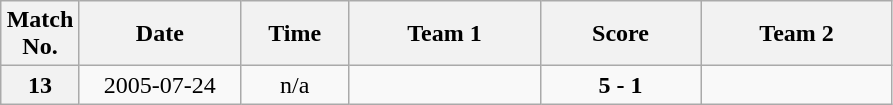<table class="wikitable">
<tr>
<th width="45">Match No.</th>
<th width="100">Date</th>
<th width="65">Time</th>
<th width="120">Team 1</th>
<th width="100">Score</th>
<th width="120">Team 2</th>
</tr>
<tr>
<th align="center">13</th>
<td align="center">2005-07-24</td>
<td align="center">n/a</td>
<td align="left"></td>
<td align="center"><strong>5 - 1</strong></td>
<td align="left"></td>
</tr>
</table>
